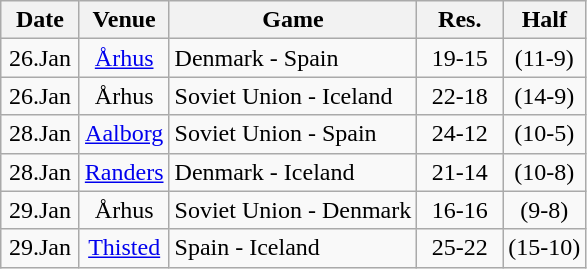<table class="wikitable" style="text-align:center;">
<tr>
<th width="45px">Date</th>
<th>Venue</th>
<th>Game</th>
<th width="50px">Res.</th>
<th>Half</th>
</tr>
<tr>
<td>26.Jan</td>
<td><a href='#'>Århus</a></td>
<td align="left">Denmark - Spain</td>
<td>19-15</td>
<td>(11-9)</td>
</tr>
<tr>
<td>26.Jan</td>
<td>Århus</td>
<td align="left">Soviet  Union - Iceland</td>
<td>22-18</td>
<td>(14-9)</td>
</tr>
<tr>
<td>28.Jan</td>
<td><a href='#'>Aalborg</a></td>
<td align="left">Soviet  Union - Spain</td>
<td>24-12</td>
<td>(10-5)</td>
</tr>
<tr>
<td>28.Jan</td>
<td><a href='#'>Randers</a></td>
<td align="left">Denmark - Iceland</td>
<td>21-14</td>
<td>(10-8)</td>
</tr>
<tr>
<td>29.Jan</td>
<td>Århus</td>
<td align="left">Soviet  Union - Denmark</td>
<td>16-16</td>
<td>(9-8)</td>
</tr>
<tr>
<td>29.Jan</td>
<td><a href='#'>Thisted</a></td>
<td align="left">Spain - Iceland</td>
<td>25-22</td>
<td>(15-10)</td>
</tr>
</table>
